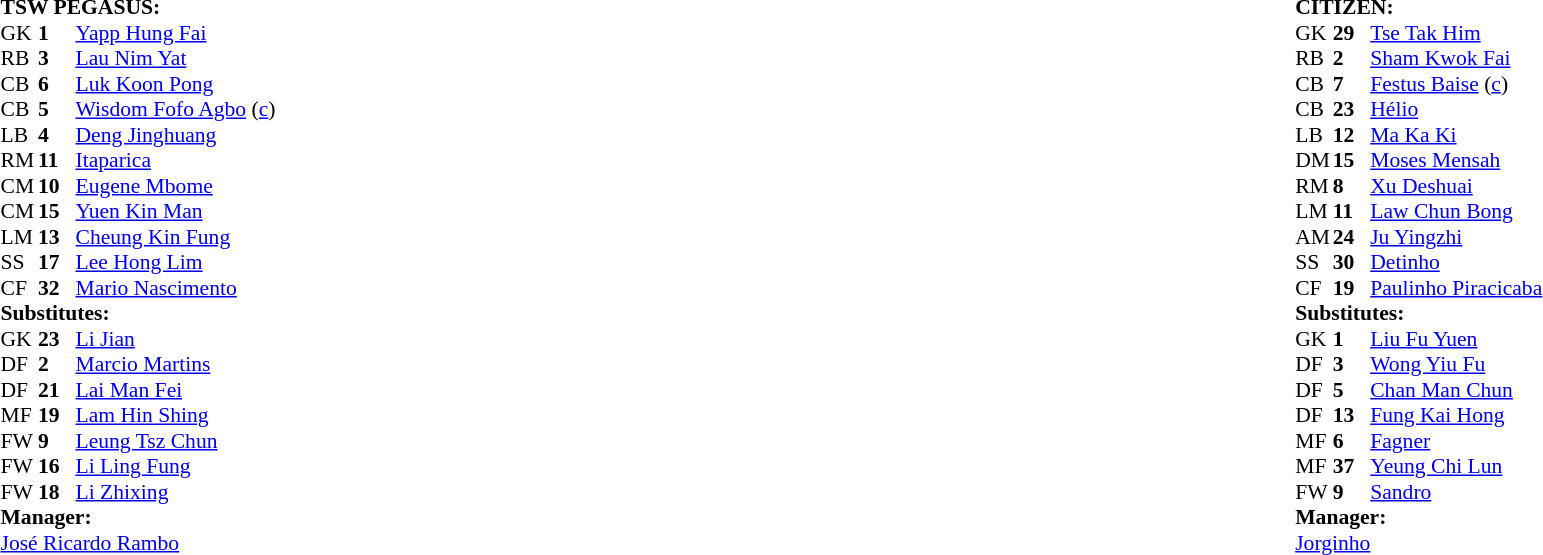<table width="100%">
<tr>
<td valign="top" width="50%"><br><table style="font-size: 90%" cellspacing="0" cellpadding="0">
<tr>
<td colspan="4"><strong>TSW PEGASUS:</strong></td>
</tr>
<tr>
<th width=25></th>
<th width=25></th>
</tr>
<tr>
<td>GK</td>
<td><strong>1</strong></td>
<td> <a href='#'>Yapp Hung Fai</a></td>
</tr>
<tr>
<td>RB</td>
<td><strong>3</strong></td>
<td> <a href='#'>Lau Nim Yat</a></td>
<td></td>
<td></td>
</tr>
<tr>
<td>CB</td>
<td><strong>6</strong></td>
<td> <a href='#'>Luk Koon Pong</a></td>
<td></td>
</tr>
<tr>
<td>CB</td>
<td><strong>5</strong></td>
<td> <a href='#'>Wisdom Fofo Agbo</a> (<a href='#'>c</a>)</td>
</tr>
<tr>
<td>LB</td>
<td><strong>4</strong></td>
<td> <a href='#'>Deng Jinghuang</a></td>
<td></td>
</tr>
<tr>
<td>RM</td>
<td><strong>11</strong></td>
<td> <a href='#'>Itaparica</a></td>
</tr>
<tr>
<td>CM</td>
<td><strong>10</strong></td>
<td> <a href='#'>Eugene Mbome</a></td>
</tr>
<tr>
<td>CM</td>
<td><strong>15</strong></td>
<td> <a href='#'>Yuen Kin Man</a></td>
<td></td>
<td></td>
</tr>
<tr>
<td>LM</td>
<td><strong>13</strong></td>
<td> <a href='#'>Cheung Kin Fung</a></td>
</tr>
<tr>
<td>SS</td>
<td><strong>17</strong></td>
<td> <a href='#'>Lee Hong Lim</a></td>
</tr>
<tr>
<td>CF</td>
<td><strong>32</strong></td>
<td> <a href='#'>Mario Nascimento</a></td>
</tr>
<tr>
<td colspan=3><strong>Substitutes:</strong></td>
</tr>
<tr>
<td>GK</td>
<td><strong>23</strong></td>
<td> <a href='#'>Li Jian</a></td>
</tr>
<tr>
<td>DF</td>
<td><strong>2</strong></td>
<td> <a href='#'>Marcio Martins</a></td>
<td></td>
<td></td>
</tr>
<tr>
<td>DF</td>
<td><strong>21</strong></td>
<td> <a href='#'>Lai Man Fei</a></td>
</tr>
<tr>
<td>MF</td>
<td><strong>19</strong></td>
<td> <a href='#'>Lam Hin Shing</a></td>
</tr>
<tr>
<td>FW</td>
<td><strong>9</strong></td>
<td> <a href='#'>Leung Tsz Chun</a></td>
<td></td>
<td></td>
</tr>
<tr>
<td>FW</td>
<td><strong>16</strong></td>
<td> <a href='#'>Li Ling Fung</a></td>
</tr>
<tr>
<td>FW</td>
<td><strong>18</strong></td>
<td> <a href='#'>Li Zhixing</a></td>
</tr>
<tr>
<td colspan=3><strong>Manager:</strong></td>
</tr>
<tr>
<td colspan=4> <a href='#'>José Ricardo Rambo</a></td>
</tr>
</table>
</td>
<td valign = "top"></td>
<td valign = "top" width="50%"><br><table style="font-size: 90%" cellspacing="0" cellpadding="0" align=center>
<tr>
<td colspan="4"><strong>CITIZEN:</strong></td>
</tr>
<tr>
<th width=25></th>
<th width=25></th>
</tr>
<tr>
<td>GK</td>
<td><strong>29</strong></td>
<td> <a href='#'>Tse Tak Him</a></td>
</tr>
<tr>
<td>RB</td>
<td><strong>2</strong></td>
<td> <a href='#'>Sham Kwok Fai</a></td>
</tr>
<tr>
<td>CB</td>
<td><strong>7</strong></td>
<td> <a href='#'>Festus Baise</a> (<a href='#'>c</a>)</td>
<td></td>
</tr>
<tr>
<td>CB</td>
<td><strong>23</strong></td>
<td> <a href='#'>Hélio</a></td>
<td></td>
</tr>
<tr>
<td>LB</td>
<td><strong>12</strong></td>
<td> <a href='#'>Ma Ka Ki</a></td>
<td></td>
<td></td>
</tr>
<tr>
<td>DM</td>
<td><strong>15</strong></td>
<td> <a href='#'>Moses Mensah</a></td>
<td></td>
<td></td>
</tr>
<tr>
<td>RM</td>
<td><strong>8</strong></td>
<td> <a href='#'>Xu Deshuai</a></td>
</tr>
<tr>
<td>LM</td>
<td><strong>11</strong></td>
<td> <a href='#'>Law Chun Bong</a></td>
<td></td>
</tr>
<tr>
<td>AM</td>
<td><strong>24</strong></td>
<td> <a href='#'>Ju Yingzhi</a></td>
</tr>
<tr>
<td>SS</td>
<td><strong>30</strong></td>
<td> <a href='#'>Detinho</a></td>
<td></td>
</tr>
<tr>
<td>CF</td>
<td><strong>19</strong></td>
<td> <a href='#'>Paulinho Piracicaba</a></td>
</tr>
<tr>
<td colspan=3><strong>Substitutes:</strong></td>
</tr>
<tr>
<td>GK</td>
<td><strong>1</strong></td>
<td> <a href='#'>Liu Fu Yuen</a></td>
</tr>
<tr>
<td>DF</td>
<td><strong>3</strong></td>
<td> <a href='#'>Wong Yiu Fu</a></td>
</tr>
<tr>
<td>DF</td>
<td><strong>5</strong></td>
<td> <a href='#'>Chan Man Chun</a></td>
</tr>
<tr>
<td>DF</td>
<td><strong>13</strong></td>
<td> <a href='#'>Fung Kai Hong</a></td>
</tr>
<tr>
<td>MF</td>
<td><strong>6</strong></td>
<td> <a href='#'>Fagner</a></td>
</tr>
<tr>
<td>MF</td>
<td><strong>37</strong></td>
<td> <a href='#'>Yeung Chi Lun</a></td>
<td></td>
<td></td>
</tr>
<tr>
<td>FW</td>
<td><strong>9</strong></td>
<td> <a href='#'>Sandro</a></td>
<td></td>
<td></td>
</tr>
<tr>
<td colspan=3><strong>Manager:</strong></td>
</tr>
<tr>
<td colspan=4> <a href='#'>Jorginho</a></td>
</tr>
</table>
</td>
</tr>
</table>
